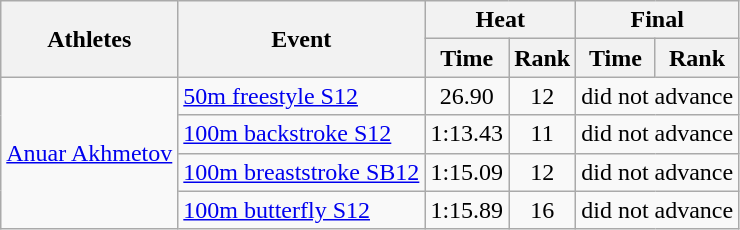<table class=wikitable>
<tr>
<th rowspan="2">Athletes</th>
<th rowspan="2">Event</th>
<th colspan="2">Heat</th>
<th colspan="2">Final</th>
</tr>
<tr>
<th>Time</th>
<th>Rank</th>
<th>Time</th>
<th>Rank</th>
</tr>
<tr align=center>
<td align=left rowspan=4><a href='#'>Anuar Akhmetov</a></td>
<td align=left><a href='#'>50m freestyle S12</a></td>
<td>26.90</td>
<td>12</td>
<td colspan=2>did not advance</td>
</tr>
<tr align=center>
<td align=left><a href='#'>100m backstroke S12</a></td>
<td>1:13.43</td>
<td>11</td>
<td colspan=2>did not advance</td>
</tr>
<tr align=center>
<td align=left><a href='#'>100m breaststroke SB12</a></td>
<td>1:15.09</td>
<td>12</td>
<td colspan=2>did not advance</td>
</tr>
<tr align=center>
<td align=left><a href='#'>100m butterfly S12</a></td>
<td>1:15.89</td>
<td>16</td>
<td colspan=2>did not advance</td>
</tr>
</table>
